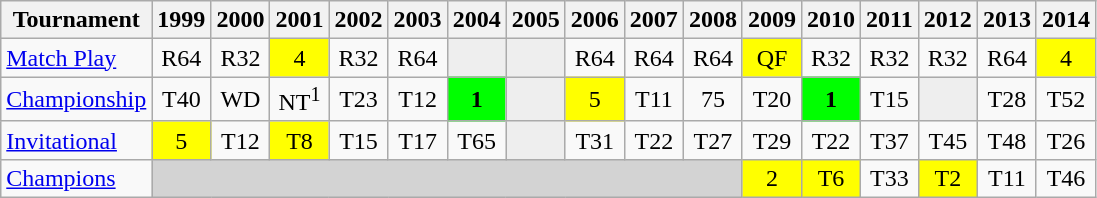<table class="wikitable" style="text-align:center;">
<tr>
<th>Tournament</th>
<th>1999</th>
<th>2000</th>
<th>2001</th>
<th>2002</th>
<th>2003</th>
<th>2004</th>
<th>2005</th>
<th>2006</th>
<th>2007</th>
<th>2008</th>
<th>2009</th>
<th>2010</th>
<th>2011</th>
<th>2012</th>
<th>2013</th>
<th>2014</th>
</tr>
<tr>
<td align="left"><a href='#'>Match Play</a></td>
<td>R64</td>
<td>R32</td>
<td style="background:yellow;">4</td>
<td>R32</td>
<td>R64</td>
<td style="background:#eeeeee;"></td>
<td style="background:#eeeeee;"></td>
<td>R64</td>
<td>R64</td>
<td>R64</td>
<td style="background:yellow;">QF</td>
<td>R32</td>
<td>R32</td>
<td>R32</td>
<td>R64</td>
<td style="background:yellow;">4</td>
</tr>
<tr>
<td align="left"><a href='#'>Championship</a></td>
<td>T40</td>
<td>WD</td>
<td>NT<sup>1</sup></td>
<td>T23</td>
<td>T12</td>
<td style="background:#0f0;"><strong>1</strong></td>
<td style="background:#eeeeee;"></td>
<td style="background:yellow;">5</td>
<td>T11</td>
<td>75</td>
<td>T20</td>
<td style="background:#0f0;"><strong>1</strong></td>
<td>T15</td>
<td style="background:#eeeeee;"></td>
<td>T28</td>
<td>T52</td>
</tr>
<tr>
<td align="left"><a href='#'>Invitational</a></td>
<td style="background:yellow;">5</td>
<td>T12</td>
<td style="background:yellow;">T8</td>
<td>T15</td>
<td>T17</td>
<td>T65</td>
<td style="background:#eeeeee;"></td>
<td>T31</td>
<td>T22</td>
<td>T27</td>
<td>T29</td>
<td>T22</td>
<td>T37</td>
<td>T45</td>
<td>T48</td>
<td>T26</td>
</tr>
<tr>
<td align="left"><a href='#'>Champions</a></td>
<td colspan=10 style="background:#D3D3D3;"></td>
<td style="background:yellow;">2</td>
<td style="background:yellow;">T6</td>
<td>T33</td>
<td style="background:yellow;">T2</td>
<td>T11</td>
<td>T46</td>
</tr>
</table>
